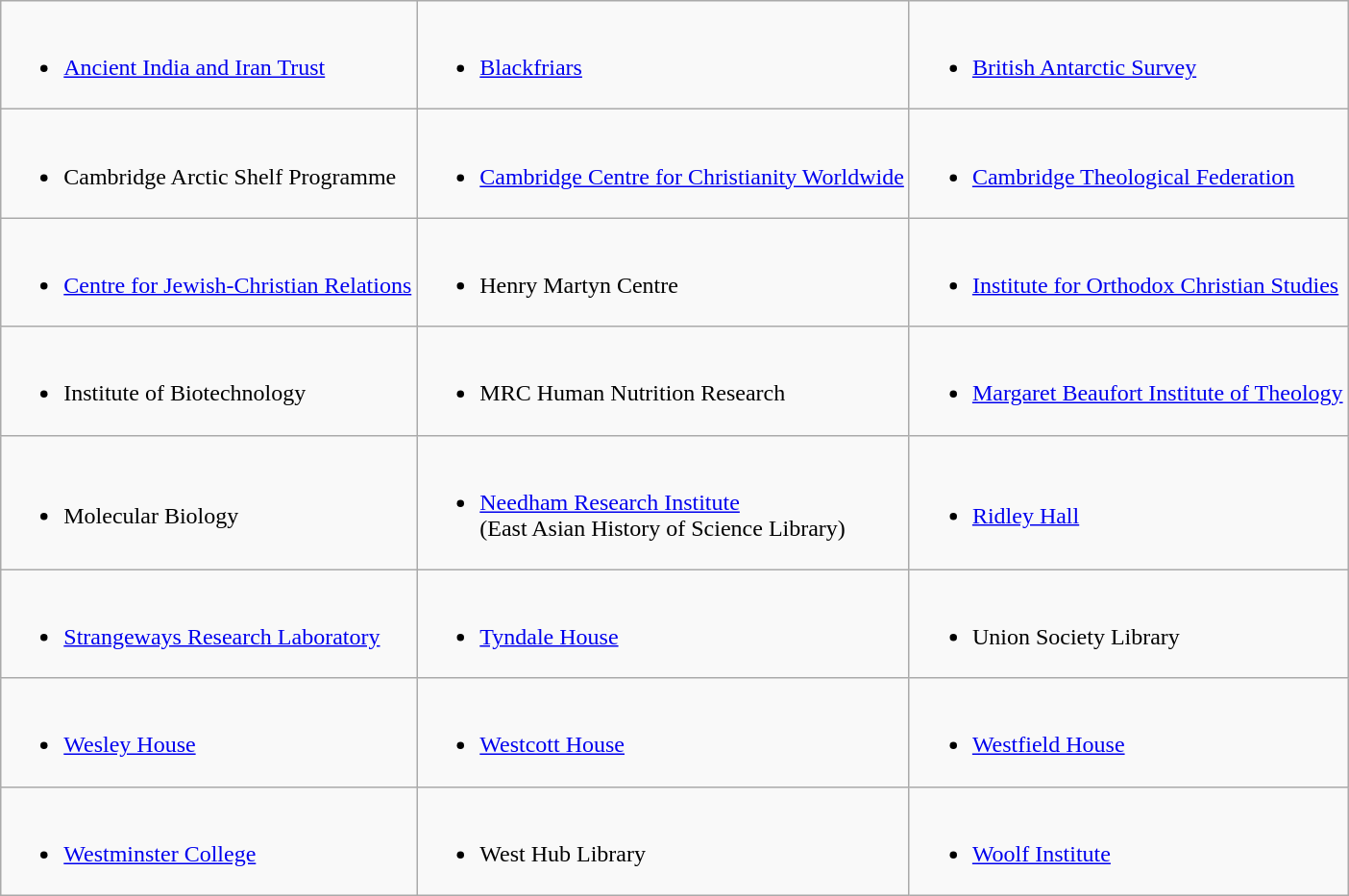<table class="wikitable">
<tr>
<td><br><ul><li><a href='#'>Ancient India and Iran Trust</a></li></ul></td>
<td><br><ul><li><a href='#'>Blackfriars</a></li></ul></td>
<td><br><ul><li><a href='#'>British Antarctic Survey</a></li></ul></td>
</tr>
<tr>
<td><br><ul><li>Cambridge Arctic Shelf Programme</li></ul></td>
<td><br><ul><li><a href='#'>Cambridge Centre for Christianity Worldwide</a></li></ul></td>
<td><br><ul><li><a href='#'>Cambridge Theological Federation</a></li></ul></td>
</tr>
<tr>
<td><br><ul><li><a href='#'>Centre for Jewish-Christian Relations</a></li></ul></td>
<td><br><ul><li>Henry Martyn Centre</li></ul></td>
<td><br><ul><li><a href='#'>Institute for Orthodox Christian Studies</a></li></ul></td>
</tr>
<tr>
<td><br><ul><li>Institute of Biotechnology</li></ul></td>
<td><br><ul><li>MRC Human Nutrition Research</li></ul></td>
<td><br><ul><li><a href='#'>Margaret Beaufort Institute of Theology</a></li></ul></td>
</tr>
<tr>
<td><br><ul><li>Molecular Biology</li></ul></td>
<td><br><ul><li><a href='#'>Needham Research Institute</a><br>(East Asian History of Science Library)</li></ul></td>
<td><br><ul><li><a href='#'>Ridley Hall</a></li></ul></td>
</tr>
<tr>
<td><br><ul><li><a href='#'>Strangeways Research Laboratory</a></li></ul></td>
<td><br><ul><li><a href='#'>Tyndale House</a></li></ul></td>
<td><br><ul><li>Union Society Library</li></ul></td>
</tr>
<tr>
<td><br><ul><li><a href='#'>Wesley House</a></li></ul></td>
<td><br><ul><li><a href='#'>Westcott House</a></li></ul></td>
<td><br><ul><li><a href='#'>Westfield House</a></li></ul></td>
</tr>
<tr>
<td><br><ul><li><a href='#'>Westminster College</a></li></ul></td>
<td><br><ul><li>West Hub Library</li></ul></td>
<td><br><ul><li><a href='#'>Woolf Institute</a></li></ul></td>
</tr>
</table>
